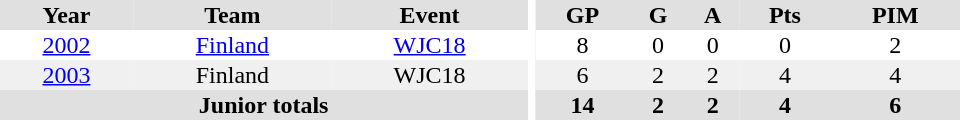<table border="0" cellpadding="1" cellspacing="0" ID="Table3" style="text-align:center; width:40em">
<tr ALIGN="center" bgcolor="#e0e0e0">
<th>Year</th>
<th>Team</th>
<th>Event</th>
<th rowspan="99" bgcolor="#ffffff"></th>
<th>GP</th>
<th>G</th>
<th>A</th>
<th>Pts</th>
<th>PIM</th>
</tr>
<tr>
<td><a href='#'>2002</a></td>
<td><a href='#'>Finland</a></td>
<td><a href='#'>WJC18</a></td>
<td>8</td>
<td>0</td>
<td>0</td>
<td>0</td>
<td>2</td>
</tr>
<tr bgcolor="#f0f0f0">
<td><a href='#'>2003</a></td>
<td>Finland</td>
<td>WJC18</td>
<td>6</td>
<td>2</td>
<td>2</td>
<td>4</td>
<td>4</td>
</tr>
<tr bgcolor="#e0e0e0">
<th colspan="3">Junior totals</th>
<th>14</th>
<th>2</th>
<th>2</th>
<th>4</th>
<th>6</th>
</tr>
</table>
